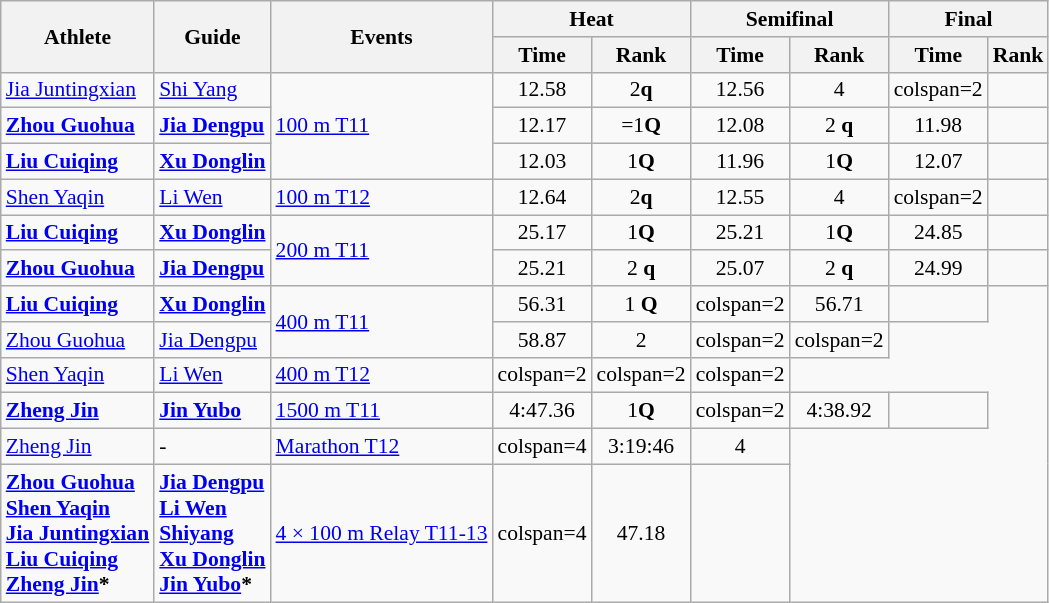<table class=wikitable style="text-align: center; font-size:90%">
<tr>
<th rowspan="2">Athlete</th>
<th rowspan="2">Guide</th>
<th rowspan="2">Events</th>
<th colspan="2">Heat</th>
<th colspan="2">Semifinal</th>
<th colspan="2">Final</th>
</tr>
<tr>
<th>Time</th>
<th>Rank</th>
<th>Time</th>
<th>Rank</th>
<th>Time</th>
<th>Rank</th>
</tr>
<tr>
<td align=left><a href='#'>Jia Juntingxian</a></td>
<td align=left><a href='#'>Shi Yang</a></td>
<td align=left rowspan=3><a href='#'>100 m T11</a></td>
<td>12.58</td>
<td>2<strong>q</strong></td>
<td>12.56</td>
<td>4</td>
<td>colspan=2 </td>
</tr>
<tr>
<td align=left><strong><a href='#'>Zhou Guohua</a></strong></td>
<td align=left><strong><a href='#'>Jia Dengpu</a></strong></td>
<td>12.17</td>
<td>=1<strong>Q</strong></td>
<td>12.08</td>
<td>2 <strong>q</strong></td>
<td>11.98</td>
<td></td>
</tr>
<tr>
<td align=left><strong><a href='#'>Liu Cuiqing</a></strong></td>
<td align=left><strong><a href='#'>Xu Donglin</a></strong></td>
<td>12.03</td>
<td>1<strong>Q</strong></td>
<td>11.96 </td>
<td>1<strong>Q</strong></td>
<td>12.07</td>
<td></td>
</tr>
<tr>
<td align=left><a href='#'>Shen Yaqin</a></td>
<td align=left><a href='#'>Li Wen</a></td>
<td align=left><a href='#'>100 m T12</a></td>
<td>12.64</td>
<td>2<strong>q</strong></td>
<td>12.55</td>
<td>4</td>
<td>colspan=2 </td>
</tr>
<tr>
<td align=left><strong><a href='#'>Liu Cuiqing</a></strong></td>
<td align=left><strong><a href='#'>Xu Donglin</a></strong></td>
<td align=left rowspan=2><a href='#'>200 m T11</a></td>
<td>25.17</td>
<td>1<strong>Q</strong></td>
<td>25.21</td>
<td>1<strong>Q</strong></td>
<td>24.85</td>
<td></td>
</tr>
<tr>
<td align=left><strong><a href='#'>Zhou Guohua</a></strong></td>
<td align=left><strong><a href='#'>Jia Dengpu</a></strong></td>
<td>25.21</td>
<td>2 <strong>q</strong></td>
<td>25.07</td>
<td>2 <strong>q</strong></td>
<td>24.99</td>
<td></td>
</tr>
<tr>
<td align=left><strong><a href='#'>Liu Cuiqing</a></strong></td>
<td align=left><strong><a href='#'>Xu Donglin</a></strong></td>
<td align=left rowspan=2><a href='#'>400 m T11</a></td>
<td>56.31</td>
<td>1 <strong>Q</strong></td>
<td>colspan=2 </td>
<td>56.71</td>
<td></td>
</tr>
<tr>
<td align=left><a href='#'>Zhou Guohua</a></td>
<td align=left><a href='#'>Jia Dengpu</a></td>
<td>58.87</td>
<td>2</td>
<td>colspan=2 </td>
<td>colspan=2 </td>
</tr>
<tr>
<td align=left><a href='#'>Shen Yaqin</a></td>
<td align=left><a href='#'>Li Wen</a></td>
<td align=left><a href='#'>400 m T12</a></td>
<td>colspan=2 </td>
<td>colspan=2 </td>
<td>colspan=2 </td>
</tr>
<tr>
<td align=left><strong><a href='#'>Zheng Jin</a></strong></td>
<td align=left><strong><a href='#'>Jin Yubo</a></strong></td>
<td align=left><a href='#'>1500 m T11</a></td>
<td>4:47.36</td>
<td>1<strong>Q</strong></td>
<td>colspan=2 </td>
<td>4:38.92 </td>
<td></td>
</tr>
<tr>
<td align=left><a href='#'>Zheng Jin</a></td>
<td align=left>-</td>
<td align=left><a href='#'>Marathon T12</a></td>
<td>colspan=4 </td>
<td>3:19:46 </td>
<td>4</td>
</tr>
<tr>
<td align=left><strong><a href='#'>Zhou Guohua</a><br><a href='#'>Shen Yaqin</a><br><a href='#'>Jia Juntingxian</a><br><a href='#'>Liu Cuiqing</a><br><a href='#'>Zheng Jin</a>*</strong></td>
<td align=left><strong><a href='#'>Jia Dengpu</a><br><a href='#'>Li Wen</a><br><a href='#'>Shiyang</a><br><a href='#'>Xu Donglin</a><br><a href='#'>Jin Yubo</a>*</strong></td>
<td align=left><a href='#'>4 × 100 m Relay T11-13</a></td>
<td>colspan=4 </td>
<td>47.18 </td>
<td></td>
</tr>
</table>
